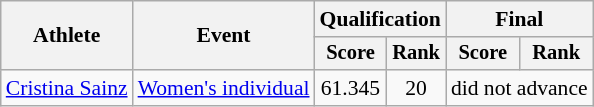<table class="wikitable" style="text-align:center; font-size:90%">
<tr>
<th rowspan=2>Athlete</th>
<th rowspan=2>Event</th>
<th colspan=2>Qualification</th>
<th colspan=2>Final</th>
</tr>
<tr style="font-size:95%">
<th>Score</th>
<th>Rank</th>
<th>Score</th>
<th>Rank</th>
</tr>
<tr>
<td align=left><a href='#'>Cristina Sainz</a></td>
<td align=left><a href='#'>Women's individual</a></td>
<td>61.345</td>
<td>20</td>
<td colspan=2>did not advance</td>
</tr>
</table>
